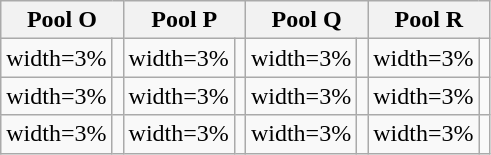<table class="wikitable">
<tr>
<th width=25% colspan=2>Pool O</th>
<th width=25% colspan=2>Pool P</th>
<th width=25% colspan=2>Pool Q</th>
<th width=25% colspan=2>Pool R</th>
</tr>
<tr>
<td>width=3% </td>
<td></td>
<td>width=3% </td>
<td></td>
<td>width=3% </td>
<td></td>
<td>width=3% </td>
<td></td>
</tr>
<tr>
<td>width=3% </td>
<td></td>
<td>width=3% </td>
<td></td>
<td>width=3% </td>
<td></td>
<td>width=3% </td>
<td></td>
</tr>
<tr>
<td>width=3% </td>
<td></td>
<td>width=3% </td>
<td></td>
<td>width=3% </td>
<td></td>
<td>width=3% </td>
<td></td>
</tr>
</table>
